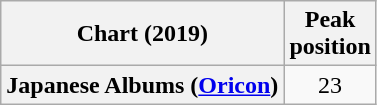<table class="wikitable sortable plainrowheaders" style="text-align:center">
<tr>
<th scope="col">Chart (2019)</th>
<th scope="col">Peak<br> position</th>
</tr>
<tr>
<th scope="row">Japanese Albums (<a href='#'>Oricon</a>)</th>
<td>23</td>
</tr>
</table>
